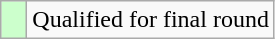<table class="wikitable">
<tr>
<td style="width:10px; background:#cfc"></td>
<td>Qualified for final round</td>
</tr>
</table>
